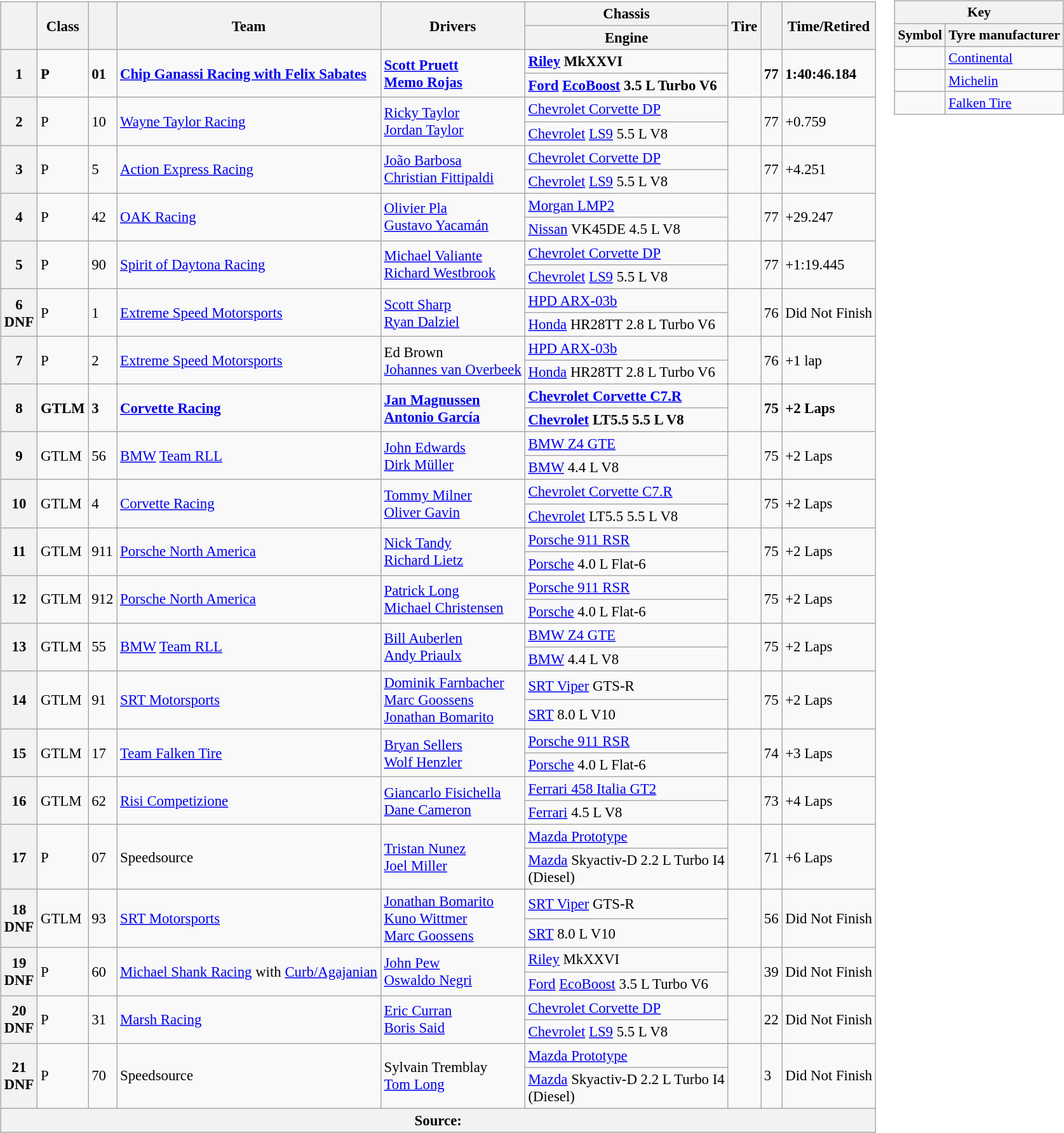<table>
<tr valign="top">
<td><br><table class="wikitable" style="font-size: 95%;">
<tr>
<th rowspan=2></th>
<th rowspan=2>Class</th>
<th rowspan=2 class="unsortable"></th>
<th rowspan=2 class="unsortable">Team</th>
<th rowspan=2 class="unsortable">Drivers</th>
<th scope="col" class="unsortable">Chassis</th>
<th rowspan=2>Tire</th>
<th rowspan=2 class="unsortable"></th>
<th rowspan=2 class="unsortable">Time/Retired</th>
</tr>
<tr>
<th>Engine</th>
</tr>
<tr style="font-weight:bold">
<th rowspan=2>1</th>
<td rowspan=2>P</td>
<td rowspan=2>01</td>
<td rowspan=2> <a href='#'>Chip Ganassi Racing with Felix Sabates</a></td>
<td rowspan=2> <a href='#'>Scott Pruett</a><br> <a href='#'>Memo Rojas</a></td>
<td><a href='#'>Riley</a> MkXXVI</td>
<td rowspan=2></td>
<td rowspan=2>77</td>
<td rowspan="2">1:40:46.184</td>
</tr>
<tr style="font-weight:bold">
<td><a href='#'>Ford</a> <a href='#'>EcoBoost</a> 3.5 L Turbo V6</td>
</tr>
<tr>
<th rowspan=2>2</th>
<td rowspan=2>P</td>
<td rowspan=2>10</td>
<td rowspan=2> <a href='#'>Wayne Taylor Racing</a></td>
<td rowspan=2> <a href='#'>Ricky Taylor</a><br> <a href='#'>Jordan Taylor</a></td>
<td><a href='#'>Chevrolet Corvette DP</a></td>
<td rowspan=2></td>
<td rowspan=2>77</td>
<td rowspan="2">+0.759</td>
</tr>
<tr>
<td><a href='#'>Chevrolet</a> <a href='#'>LS9</a> 5.5 L V8</td>
</tr>
<tr>
<th rowspan=2>3</th>
<td rowspan=2>P</td>
<td rowspan=2>5</td>
<td rowspan=2> <a href='#'>Action Express Racing</a></td>
<td rowspan=2> <a href='#'>João Barbosa</a><br> <a href='#'>Christian Fittipaldi</a></td>
<td><a href='#'>Chevrolet Corvette DP</a></td>
<td rowspan=2></td>
<td rowspan=2>77</td>
<td rowspan="2">+4.251</td>
</tr>
<tr>
<td><a href='#'>Chevrolet</a> <a href='#'>LS9</a> 5.5 L V8</td>
</tr>
<tr>
<th rowspan=2>4</th>
<td rowspan=2>P</td>
<td rowspan=2>42</td>
<td rowspan=2> <a href='#'>OAK Racing</a></td>
<td rowspan=2> <a href='#'>Olivier Pla</a><br> <a href='#'>Gustavo Yacamán</a></td>
<td><a href='#'>Morgan LMP2</a></td>
<td rowspan=2></td>
<td rowspan=2>77</td>
<td rowspan="2">+29.247</td>
</tr>
<tr>
<td><a href='#'>Nissan</a> VK45DE 4.5 L V8</td>
</tr>
<tr>
<th rowspan=2>5</th>
<td rowspan=2>P</td>
<td rowspan=2>90</td>
<td rowspan=2> <a href='#'>Spirit of Daytona Racing</a></td>
<td rowspan=2> <a href='#'>Michael Valiante</a><br> <a href='#'>Richard Westbrook</a></td>
<td><a href='#'>Chevrolet Corvette DP</a></td>
<td rowspan=2></td>
<td rowspan=2>77</td>
<td rowspan="2">+1:19.445</td>
</tr>
<tr>
<td><a href='#'>Chevrolet</a> <a href='#'>LS9</a> 5.5 L V8</td>
</tr>
<tr>
<th rowspan=2>6<br>DNF</th>
<td rowspan=2>P</td>
<td rowspan=2>1</td>
<td rowspan=2> <a href='#'>Extreme Speed Motorsports</a></td>
<td rowspan=2> <a href='#'>Scott Sharp</a><br> <a href='#'>Ryan Dalziel</a></td>
<td><a href='#'>HPD ARX-03b</a></td>
<td rowspan=2></td>
<td rowspan=2>76</td>
<td rowspan="2">Did Not Finish</td>
</tr>
<tr>
<td><a href='#'>Honda</a> HR28TT 2.8 L Turbo V6</td>
</tr>
<tr>
<th rowspan=2>7</th>
<td rowspan=2>P</td>
<td rowspan=2>2</td>
<td rowspan=2> <a href='#'>Extreme Speed Motorsports</a></td>
<td rowspan=2> Ed Brown<br> <a href='#'>Johannes van Overbeek</a></td>
<td><a href='#'>HPD ARX-03b</a></td>
<td rowspan=2></td>
<td rowspan=2>76</td>
<td rowspan="2">+1 lap</td>
</tr>
<tr>
<td><a href='#'>Honda</a> HR28TT 2.8 L Turbo V6</td>
</tr>
<tr style="font-weight:bold">
<th rowspan=2>8</th>
<td rowspan=2>GTLM</td>
<td rowspan=2>3</td>
<td rowspan=2> <a href='#'>Corvette Racing</a></td>
<td rowspan=2> <a href='#'>Jan Magnussen</a><br> <a href='#'>Antonio García</a></td>
<td><a href='#'>Chevrolet Corvette C7.R</a></td>
<td rowspan=2></td>
<td rowspan=2>75</td>
<td rowspan="2">+2 Laps</td>
</tr>
<tr style="font-weight:bold">
<td><a href='#'>Chevrolet</a> LT5.5 5.5 L V8</td>
</tr>
<tr>
<th rowspan=2>9</th>
<td rowspan=2>GTLM</td>
<td rowspan=2>56</td>
<td rowspan=2> <a href='#'>BMW</a> <a href='#'>Team RLL</a></td>
<td rowspan=2> <a href='#'>John Edwards</a><br> <a href='#'>Dirk Müller</a></td>
<td><a href='#'>BMW Z4 GTE</a></td>
<td rowspan=2></td>
<td rowspan=2>75</td>
<td rowspan="2">+2 Laps</td>
</tr>
<tr>
<td><a href='#'>BMW</a> 4.4 L V8</td>
</tr>
<tr>
<th rowspan=2>10</th>
<td rowspan=2>GTLM</td>
<td rowspan=2>4</td>
<td rowspan=2> <a href='#'>Corvette Racing</a></td>
<td rowspan=2> <a href='#'>Tommy Milner</a><br> <a href='#'>Oliver Gavin</a></td>
<td><a href='#'>Chevrolet Corvette C7.R</a></td>
<td rowspan=2></td>
<td rowspan=2>75</td>
<td rowspan="2">+2 Laps</td>
</tr>
<tr>
<td><a href='#'>Chevrolet</a> LT5.5 5.5 L V8</td>
</tr>
<tr>
<th rowspan=2>11</th>
<td rowspan=2>GTLM</td>
<td rowspan=2>911</td>
<td rowspan=2> <a href='#'>Porsche North America</a></td>
<td rowspan=2> <a href='#'>Nick Tandy</a><br> <a href='#'>Richard Lietz</a></td>
<td><a href='#'>Porsche 911 RSR</a></td>
<td rowspan=2></td>
<td rowspan=2>75</td>
<td rowspan="2">+2 Laps</td>
</tr>
<tr>
<td><a href='#'>Porsche</a> 4.0 L Flat-6</td>
</tr>
<tr>
<th rowspan=2>12</th>
<td rowspan=2>GTLM</td>
<td rowspan=2>912</td>
<td rowspan=2> <a href='#'>Porsche North America</a></td>
<td rowspan=2> <a href='#'>Patrick Long</a><br> <a href='#'>Michael Christensen</a></td>
<td><a href='#'>Porsche 911 RSR</a></td>
<td rowspan=2></td>
<td rowspan=2>75</td>
<td rowspan="2">+2 Laps</td>
</tr>
<tr>
<td><a href='#'>Porsche</a> 4.0 L Flat-6</td>
</tr>
<tr>
<th rowspan=2>13</th>
<td rowspan=2>GTLM</td>
<td rowspan=2>55</td>
<td rowspan=2> <a href='#'>BMW</a> <a href='#'>Team RLL</a></td>
<td rowspan=2> <a href='#'>Bill Auberlen</a><br> <a href='#'>Andy Priaulx</a></td>
<td><a href='#'>BMW Z4 GTE</a></td>
<td rowspan=2></td>
<td rowspan=2>75</td>
<td rowspan="2">+2 Laps</td>
</tr>
<tr>
<td><a href='#'>BMW</a> 4.4 L V8</td>
</tr>
<tr>
<th rowspan=2>14</th>
<td rowspan=2>GTLM</td>
<td rowspan=2>91</td>
<td rowspan=2> <a href='#'>SRT Motorsports</a></td>
<td rowspan=2> <a href='#'>Dominik Farnbacher</a><br> <a href='#'>Marc Goossens</a><br> <a href='#'>Jonathan Bomarito</a></td>
<td><a href='#'>SRT Viper</a> GTS-R</td>
<td rowspan=2></td>
<td rowspan=2>75</td>
<td rowspan="2">+2 Laps</td>
</tr>
<tr>
<td><a href='#'>SRT</a> 8.0 L V10</td>
</tr>
<tr>
<th rowspan=2>15</th>
<td rowspan=2>GTLM</td>
<td rowspan=2>17</td>
<td rowspan=2> <a href='#'>Team Falken Tire</a></td>
<td rowspan=2> <a href='#'>Bryan Sellers</a><br> <a href='#'>Wolf Henzler</a></td>
<td><a href='#'>Porsche 911 RSR</a></td>
<td rowspan=2></td>
<td rowspan=2>74</td>
<td rowspan="2">+3 Laps</td>
</tr>
<tr>
<td><a href='#'>Porsche</a> 4.0 L Flat-6</td>
</tr>
<tr>
<th rowspan=2>16</th>
<td rowspan=2>GTLM</td>
<td rowspan=2>62</td>
<td rowspan=2> <a href='#'>Risi Competizione</a></td>
<td rowspan=2> <a href='#'>Giancarlo Fisichella</a><br> <a href='#'>Dane Cameron</a></td>
<td><a href='#'>Ferrari 458 Italia GT2</a></td>
<td rowspan=2></td>
<td rowspan=2>73</td>
<td rowspan="2">+4 Laps</td>
</tr>
<tr>
<td><a href='#'>Ferrari</a> 4.5 L V8</td>
</tr>
<tr>
<th rowspan=2>17</th>
<td rowspan=2>P</td>
<td rowspan=2>07</td>
<td rowspan=2> Speedsource</td>
<td rowspan=2> <a href='#'>Tristan Nunez</a><br> <a href='#'>Joel Miller</a></td>
<td><a href='#'>Mazda Prototype</a></td>
<td rowspan=2></td>
<td rowspan=2>71</td>
<td rowspan="2">+6 Laps</td>
</tr>
<tr>
<td><a href='#'>Mazda</a> Skyactiv-D 2.2 L Turbo I4<br>(Diesel)</td>
</tr>
<tr>
<th rowspan=2>18<br>DNF</th>
<td rowspan=2>GTLM</td>
<td rowspan=2>93</td>
<td rowspan=2> <a href='#'>SRT Motorsports</a></td>
<td rowspan=2> <a href='#'>Jonathan Bomarito</a><br> <a href='#'>Kuno Wittmer</a><br> <a href='#'>Marc Goossens</a></td>
<td><a href='#'>SRT Viper</a> GTS-R</td>
<td rowspan=2></td>
<td rowspan=2>56</td>
<td rowspan="2">Did Not Finish</td>
</tr>
<tr>
<td><a href='#'>SRT</a> 8.0 L V10</td>
</tr>
<tr>
<th rowspan=2>19<br>DNF</th>
<td rowspan=2>P</td>
<td rowspan=2>60</td>
<td rowspan=2> <a href='#'>Michael Shank Racing</a> with <a href='#'>Curb/Agajanian</a></td>
<td rowspan=2> <a href='#'>John Pew</a><br> <a href='#'>Oswaldo Negri</a></td>
<td><a href='#'>Riley</a> MkXXVI</td>
<td rowspan=2></td>
<td rowspan=2>39</td>
<td rowspan="2">Did Not Finish</td>
</tr>
<tr>
<td><a href='#'>Ford</a> <a href='#'>EcoBoost</a> 3.5 L Turbo V6</td>
</tr>
<tr>
<th rowspan=2>20<br>DNF</th>
<td rowspan=2>P</td>
<td rowspan=2>31</td>
<td rowspan=2> <a href='#'>Marsh Racing</a></td>
<td rowspan=2> <a href='#'>Eric Curran</a><br> <a href='#'>Boris Said</a></td>
<td><a href='#'>Chevrolet Corvette DP</a></td>
<td rowspan=2></td>
<td rowspan=2>22</td>
<td rowspan="2">Did Not Finish</td>
</tr>
<tr>
<td><a href='#'>Chevrolet</a> <a href='#'>LS9</a> 5.5 L V8</td>
</tr>
<tr>
<th rowspan=2>21<br>DNF</th>
<td rowspan=2>P</td>
<td rowspan=2>70</td>
<td rowspan=2> Speedsource</td>
<td rowspan=2> Sylvain Tremblay<br> <a href='#'>Tom Long</a></td>
<td><a href='#'>Mazda Prototype</a></td>
<td rowspan=2></td>
<td rowspan=2>3</td>
<td rowspan="2">Did Not Finish</td>
</tr>
<tr>
<td><a href='#'>Mazda</a> Skyactiv-D 2.2 L Turbo I4<br>(Diesel)</td>
</tr>
<tr>
<th colspan="9" align="center">Source:</th>
</tr>
</table>
</td>
<td><br><table style="margin-right:0; font-size:90%" class="wikitable">
<tr>
<th scope="col" colspan=2>Key</th>
</tr>
<tr>
<th scope="col">Symbol</th>
<th scope="col">Tyre manufacturer</th>
</tr>
<tr>
<td></td>
<td><a href='#'>Continental</a></td>
</tr>
<tr>
<td></td>
<td><a href='#'>Michelin</a></td>
</tr>
<tr>
<td></td>
<td><a href='#'>Falken Tire</a></td>
</tr>
</table>
</td>
</tr>
</table>
